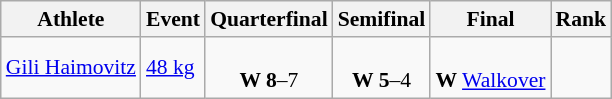<table class="wikitable" border="1" style="font-size:90%">
<tr>
<th>Athlete</th>
<th>Event</th>
<th>Quarterfinal</th>
<th>Semifinal</th>
<th>Final</th>
<th>Rank</th>
</tr>
<tr align=center>
<td align=left><a href='#'>Gili Haimovitz</a></td>
<td align=left><a href='#'>48 kg</a></td>
<td><br><strong>W 8</strong>–7</td>
<td><br><strong>W 5</strong>–4</td>
<td><br><strong>W</strong> <a href='#'>Walkover</a></td>
<td></td>
</tr>
</table>
